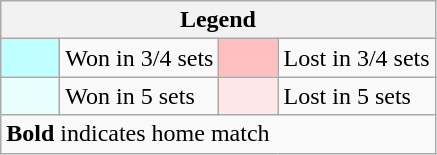<table class="wikitable">
<tr>
<th colspan="4">Legend</th>
</tr>
<tr>
<td style="background:#BFFFFF; width:2em"></td>
<td>Won in 3/4 sets</td>
<td style="background:#FFBFBF; width:2em"></td>
<td>Lost in 3/4 sets</td>
</tr>
<tr>
<td style="background:#E7FFFF; width:2em"></td>
<td>Won in 5 sets</td>
<td style="background:#FFE7E7; width:2em"></td>
<td>Lost in 5 sets</td>
</tr>
<tr>
<td colspan="4"><strong>Bold</strong> indicates home match</td>
</tr>
</table>
